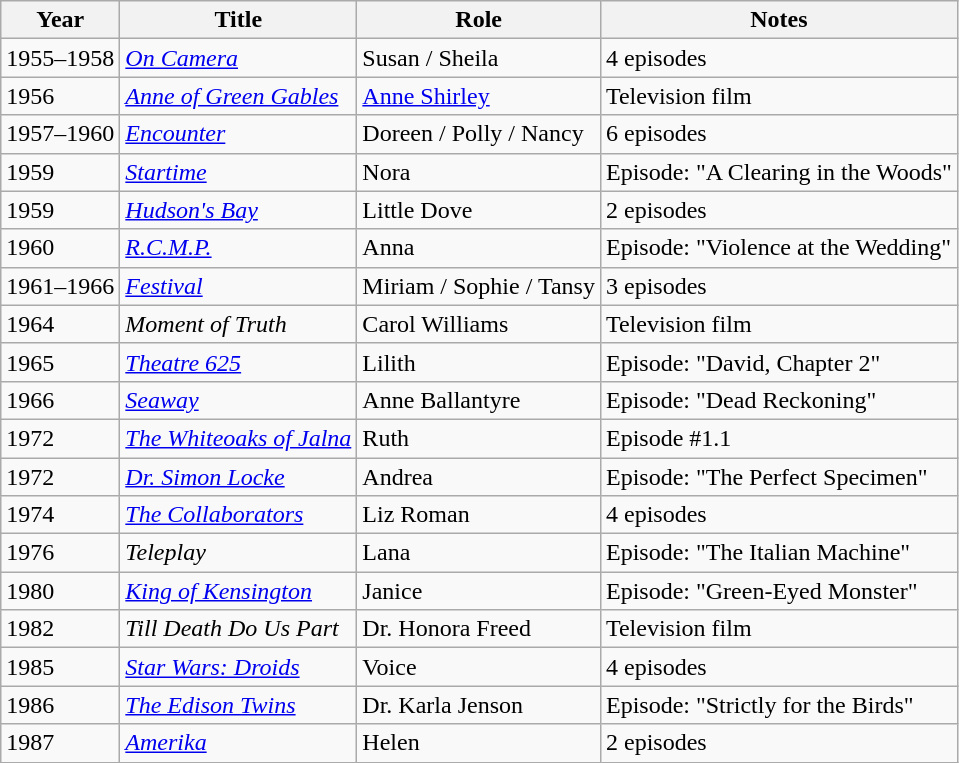<table class="wikitable sortable">
<tr>
<th>Year</th>
<th>Title</th>
<th>Role</th>
<th class="unsortable">Notes</th>
</tr>
<tr>
<td>1955–1958</td>
<td><a href='#'><em>On Camera</em></a></td>
<td>Susan / Sheila</td>
<td>4 episodes</td>
</tr>
<tr>
<td>1956</td>
<td><a href='#'><em>Anne of Green Gables</em></a></td>
<td><a href='#'>Anne Shirley</a></td>
<td>Television film</td>
</tr>
<tr>
<td>1957–1960</td>
<td><a href='#'><em>Encounter</em></a></td>
<td>Doreen / Polly / Nancy</td>
<td>6 episodes</td>
</tr>
<tr>
<td>1959</td>
<td><a href='#'><em>Startime</em></a></td>
<td>Nora</td>
<td>Episode: "A Clearing in the Woods"</td>
</tr>
<tr>
<td>1959</td>
<td><a href='#'><em>Hudson's Bay</em></a></td>
<td>Little Dove</td>
<td>2 episodes</td>
</tr>
<tr>
<td>1960</td>
<td><a href='#'><em>R.C.M.P.</em></a></td>
<td>Anna</td>
<td>Episode: "Violence at the Wedding"</td>
</tr>
<tr>
<td>1961–1966</td>
<td><a href='#'><em>Festival</em></a></td>
<td>Miriam / Sophie / Tansy</td>
<td>3 episodes</td>
</tr>
<tr>
<td>1964</td>
<td><em>Moment of Truth</em></td>
<td>Carol Williams</td>
<td>Television film</td>
</tr>
<tr>
<td>1965</td>
<td><em><a href='#'>Theatre 625</a></em></td>
<td>Lilith</td>
<td>Episode: "David, Chapter 2"</td>
</tr>
<tr>
<td>1966</td>
<td><a href='#'><em>Seaway</em></a></td>
<td>Anne Ballantyre</td>
<td>Episode: "Dead Reckoning"</td>
</tr>
<tr>
<td>1972</td>
<td data-sort-value="Whiteoaks of Jalna, The"><em><a href='#'>The Whiteoaks of Jalna</a></em></td>
<td>Ruth</td>
<td>Episode #1.1</td>
</tr>
<tr>
<td>1972</td>
<td><em><a href='#'>Dr. Simon Locke</a></em></td>
<td>Andrea</td>
<td>Episode: "The Perfect Specimen"</td>
</tr>
<tr>
<td>1974</td>
<td data-sort-value="Collaborators, The"><a href='#'><em>The Collaborators</em></a></td>
<td>Liz Roman</td>
<td>4 episodes</td>
</tr>
<tr>
<td>1976</td>
<td><em>Teleplay</em></td>
<td>Lana</td>
<td>Episode: "The Italian Machine"</td>
</tr>
<tr>
<td>1980</td>
<td><em><a href='#'>King of Kensington</a></em></td>
<td>Janice</td>
<td>Episode: "Green-Eyed Monster"</td>
</tr>
<tr>
<td>1982</td>
<td><em>Till Death Do Us Part</em></td>
<td>Dr. Honora Freed</td>
<td>Television film</td>
</tr>
<tr>
<td>1985</td>
<td><em><a href='#'>Star Wars: Droids</a></em></td>
<td>Voice</td>
<td>4 episodes</td>
</tr>
<tr>
<td>1986</td>
<td data-sort-value="Edison Twins, The"><em><a href='#'>The Edison Twins</a></em></td>
<td>Dr. Karla Jenson</td>
<td>Episode: "Strictly for the Birds"</td>
</tr>
<tr>
<td>1987</td>
<td><a href='#'><em>Amerika</em></a></td>
<td>Helen</td>
<td>2 episodes</td>
</tr>
</table>
